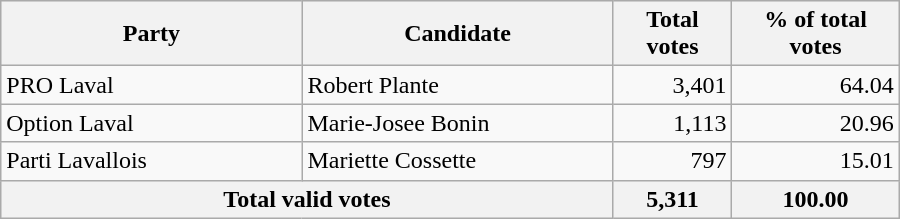<table style="width:600px;" class="wikitable">
<tr style="background-color:#E9E9E9">
<th colspan="2" style="width: 200px">Party</th>
<th colspan="1" style="width: 200px">Candidate</th>
<th align="right">Total votes</th>
<th align="right">% of total votes</th>
</tr>
<tr>
<td colspan="2" align="left">PRO Laval</td>
<td align="left">Robert Plante</td>
<td align="right">3,401</td>
<td align="right">64.04</td>
</tr>
<tr>
<td colspan="2" align="left">Option Laval</td>
<td align="left">Marie-Josee Bonin</td>
<td align="right">1,113</td>
<td align="right">20.96</td>
</tr>
<tr>
<td colspan="2" align="left">Parti Lavallois</td>
<td align="left">Mariette Cossette</td>
<td align="right">797</td>
<td align="right">15.01</td>
</tr>
<tr bgcolor="#EEEEEE">
<th colspan="3"  align="left">Total valid votes</th>
<th align="right">5,311</th>
<th align="right">100.00</th>
</tr>
</table>
